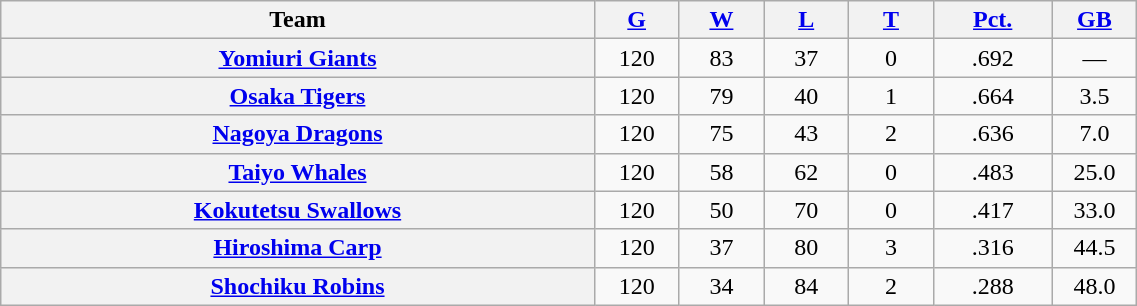<table class="wikitable plainrowheaders" width="60%" style="text-align:center;">
<tr>
<th scope="col" width="35%">Team</th>
<th scope="col" width="5%"><a href='#'>G</a></th>
<th scope="col" width="5%"><a href='#'>W</a></th>
<th scope="col" width="5%"><a href='#'>L</a></th>
<th scope="col" width="5%"><a href='#'>T</a></th>
<th scope="col" width="7%"><a href='#'>Pct.</a></th>
<th scope="col" width="5%"><a href='#'>GB</a></th>
</tr>
<tr>
<th scope="row" style="text-align:center;"><a href='#'>Yomiuri Giants</a></th>
<td>120</td>
<td>83</td>
<td>37</td>
<td>0</td>
<td>.692</td>
<td>—</td>
</tr>
<tr>
<th scope="row" style="text-align:center;"><a href='#'>Osaka Tigers</a></th>
<td>120</td>
<td>79</td>
<td>40</td>
<td>1</td>
<td>.664</td>
<td>3.5</td>
</tr>
<tr>
<th scope="row" style="text-align:center;"><a href='#'>Nagoya Dragons</a></th>
<td>120</td>
<td>75</td>
<td>43</td>
<td>2</td>
<td>.636</td>
<td>7.0</td>
</tr>
<tr>
<th scope="row" style="text-align:center;"><a href='#'>Taiyo Whales</a></th>
<td>120</td>
<td>58</td>
<td>62</td>
<td>0</td>
<td>.483</td>
<td>25.0</td>
</tr>
<tr>
<th scope="row" style="text-align:center;"><a href='#'>Kokutetsu Swallows</a></th>
<td>120</td>
<td>50</td>
<td>70</td>
<td>0</td>
<td>.417</td>
<td>33.0</td>
</tr>
<tr>
<th scope="row" style="text-align:center;"><a href='#'>Hiroshima Carp</a></th>
<td>120</td>
<td>37</td>
<td>80</td>
<td>3</td>
<td>.316</td>
<td>44.5</td>
</tr>
<tr>
<th scope="row" style="text-align:center;"><a href='#'>Shochiku Robins</a></th>
<td>120</td>
<td>34</td>
<td>84</td>
<td>2</td>
<td>.288</td>
<td>48.0</td>
</tr>
</table>
